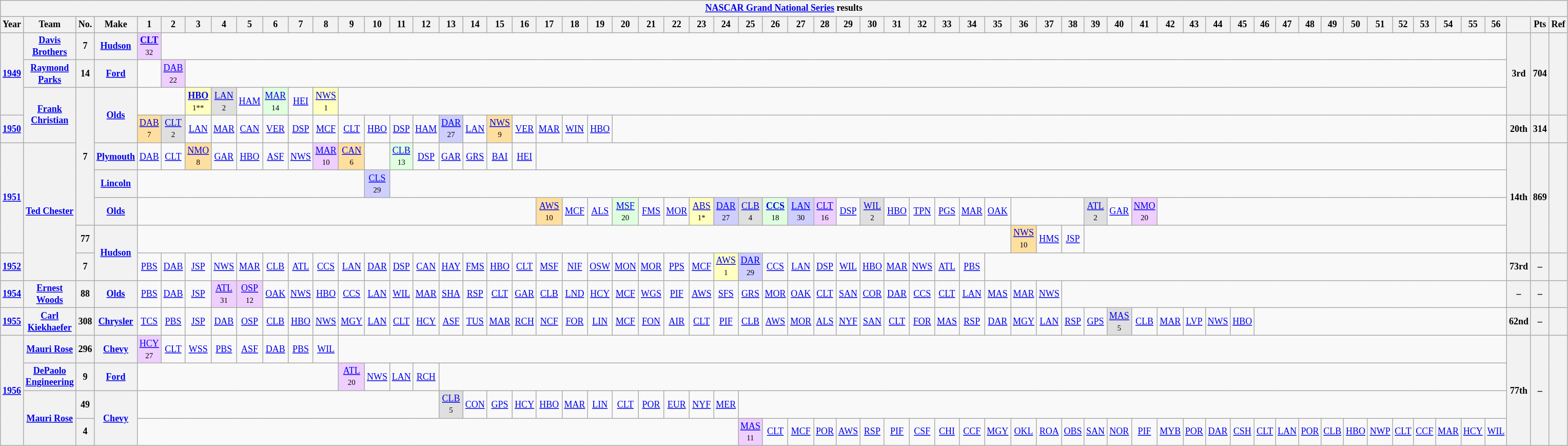<table class="wikitable" style="text-align:center; font-size:75%">
<tr>
<th colspan="69"><a href='#'>NASCAR Grand National Series</a> results</th>
</tr>
<tr>
<th>Year</th>
<th>Team</th>
<th>No.</th>
<th>Make</th>
<th>1</th>
<th>2</th>
<th>3</th>
<th>4</th>
<th>5</th>
<th>6</th>
<th>7</th>
<th>8</th>
<th>9</th>
<th>10</th>
<th>11</th>
<th>12</th>
<th>13</th>
<th>14</th>
<th>15</th>
<th>16</th>
<th>17</th>
<th>18</th>
<th>19</th>
<th>20</th>
<th>21</th>
<th>22</th>
<th>23</th>
<th>24</th>
<th>25</th>
<th>26</th>
<th>27</th>
<th>28</th>
<th>29</th>
<th>30</th>
<th>31</th>
<th>32</th>
<th>33</th>
<th>34</th>
<th>35</th>
<th>36</th>
<th>37</th>
<th>38</th>
<th>39</th>
<th>40</th>
<th>41</th>
<th>42</th>
<th>43</th>
<th>44</th>
<th>45</th>
<th>46</th>
<th>47</th>
<th>48</th>
<th>49</th>
<th>50</th>
<th>51</th>
<th>52</th>
<th>53</th>
<th>54</th>
<th>55</th>
<th>56</th>
<th></th>
<th>Pts</th>
<th>Ref</th>
</tr>
<tr>
<th rowspan=3><a href='#'>1949</a></th>
<th><a href='#'>Davis Brothers</a></th>
<th>7</th>
<th><a href='#'>Hudson</a></th>
<td style="background:#EFCFFF;"><strong><a href='#'>CLT</a></strong> <br><small>32</small></td>
<td colspan=55></td>
<th rowspan=3>3rd</th>
<th rowspan=3>704</th>
<th rowspan=3></th>
</tr>
<tr>
<th><a href='#'>Raymond Parks</a></th>
<th>14</th>
<th><a href='#'>Ford</a></th>
<td></td>
<td style="background:#EFCFFF;"><a href='#'>DAB</a> <br><small>22</small></td>
<td colspan=54></td>
</tr>
<tr>
<th rowspan=2><a href='#'>Frank Christian</a></th>
<th rowspan=5>7</th>
<th rowspan=2><a href='#'>Olds</a></th>
<td colspan=2></td>
<td style="background:#FFFFBF;"><strong><a href='#'>HBO</a></strong> <br><small>1**</small></td>
<td style="background:#DFDFDF;"><a href='#'>LAN</a> <br><small>2</small></td>
<td><a href='#'>HAM</a></td>
<td style="background:#DFFFDF;"><a href='#'>MAR</a> <br><small>14</small></td>
<td><a href='#'>HEI</a></td>
<td style="background:#FFFFBF;"><a href='#'>NWS</a> <br><small>1</small></td>
<td colspan="48"></td>
</tr>
<tr>
<th><a href='#'>1950</a></th>
<td style="background:#FFDF9F;"><a href='#'>DAB</a> <br><small>7</small></td>
<td style="background:#DFDFDF;"><a href='#'>CLT</a> <br><small>2</small></td>
<td><a href='#'>LAN</a></td>
<td><a href='#'>MAR</a></td>
<td><a href='#'>CAN</a></td>
<td><a href='#'>VER</a></td>
<td><a href='#'>DSP</a></td>
<td><a href='#'>MCF</a></td>
<td><a href='#'>CLT</a></td>
<td><a href='#'>HBO</a></td>
<td><a href='#'>DSP</a></td>
<td><a href='#'>HAM</a></td>
<td style="background:#CFCFFF;"><a href='#'>DAR</a> <br><small>27</small></td>
<td><a href='#'>LAN</a></td>
<td style="background:#FFDF9F;"><a href='#'>NWS</a> <br><small>9</small></td>
<td><a href='#'>VER</a></td>
<td><a href='#'>MAR</a></td>
<td><a href='#'>WIN</a></td>
<td><a href='#'>HBO</a></td>
<td colspan="37"></td>
<th>20th</th>
<th>314</th>
<th></th>
</tr>
<tr>
<th rowspan=4><a href='#'>1951</a></th>
<th rowspan=5><a href='#'>Ted Chester</a></th>
<th><a href='#'>Plymouth</a></th>
<td><a href='#'>DAB</a></td>
<td><a href='#'>CLT</a></td>
<td style="background:#FFDF9F;"><a href='#'>NMO</a> <br><small>8</small></td>
<td><a href='#'>GAR</a></td>
<td><a href='#'>HBO</a></td>
<td><a href='#'>ASF</a></td>
<td><a href='#'>NWS</a></td>
<td style="background:#EFCFFF;"><a href='#'>MAR</a> <br><small>10</small></td>
<td style="background:#FFDF9F;"><a href='#'>CAN</a> <br><small>6</small></td>
<td></td>
<td style="background:#DFFFDF;"><a href='#'>CLB</a> <br><small>13</small></td>
<td><a href='#'>DSP</a></td>
<td><a href='#'>GAR</a></td>
<td><a href='#'>GRS</a></td>
<td><a href='#'>BAI</a></td>
<td><a href='#'>HEI</a></td>
<td colspan=40></td>
<th rowspan=4>14th</th>
<th rowspan=4>869</th>
<th rowspan=4></th>
</tr>
<tr>
<th><a href='#'>Lincoln</a></th>
<td colspan=9></td>
<td style="background:#CFCFFF;"><a href='#'>CLS</a> <br><small>29</small></td>
<td colspan=46></td>
</tr>
<tr>
<th><a href='#'>Olds</a></th>
<td colspan=16></td>
<td style="background:#FFDF9F;"><a href='#'>AWS</a> <br><small>10</small></td>
<td><a href='#'>MCF</a></td>
<td><a href='#'>ALS</a></td>
<td style="background:#DFFFDF;"><a href='#'>MSF</a> <br><small>20</small></td>
<td><a href='#'>FMS</a></td>
<td><a href='#'>MOR</a></td>
<td style="background:#FFFFBF;"><a href='#'>ABS</a> <br><small>1*</small></td>
<td style="background:#CFCFFF;"><a href='#'>DAR</a> <br><small>27</small></td>
<td style="background:#DFDFDF;"><a href='#'>CLB</a> <br><small>4</small></td>
<td style="background:#DFFFDF;"><strong><a href='#'>CCS</a></strong> <br><small>18</small></td>
<td style="background:#CFCFFF;"><a href='#'>LAN</a> <br><small>30</small></td>
<td style="background:#EFCFFF;"><a href='#'>CLT</a> <br><small>16</small></td>
<td><a href='#'>DSP</a></td>
<td style="background:#DFDFDF;"><a href='#'>WIL</a> <br><small>2</small></td>
<td><a href='#'>HBO</a></td>
<td><a href='#'>TPN</a></td>
<td><a href='#'>PGS</a></td>
<td><a href='#'>MAR</a></td>
<td><a href='#'>OAK</a></td>
<td colspan=3></td>
<td style="background:#DFDFDF;"><a href='#'>ATL</a> <br><small>2</small></td>
<td><a href='#'>GAR</a></td>
<td style="background:#EFCFFF;"><a href='#'>NMO</a> <br><small>20</small></td>
<td colspan="15"></td>
</tr>
<tr>
<th>77</th>
<th rowspan=2><a href='#'>Hudson</a></th>
<td colspan=35></td>
<td style="background:#FFDF9F;"><a href='#'>NWS</a> <br><small>10</small></td>
<td><a href='#'>HMS</a></td>
<td><a href='#'>JSP</a></td>
<td colspan=18></td>
</tr>
<tr>
<th><a href='#'>1952</a></th>
<th>7</th>
<td><a href='#'>PBS</a></td>
<td><a href='#'>DAB</a></td>
<td><a href='#'>JSP</a></td>
<td><a href='#'>NWS</a></td>
<td><a href='#'>MAR</a></td>
<td><a href='#'>CLB</a></td>
<td><a href='#'>ATL</a></td>
<td><a href='#'>CCS</a></td>
<td><a href='#'>LAN</a></td>
<td><a href='#'>DAR</a></td>
<td><a href='#'>DSP</a></td>
<td><a href='#'>CAN</a></td>
<td><a href='#'>HAY</a></td>
<td><a href='#'>FMS</a></td>
<td><a href='#'>HBO</a></td>
<td><a href='#'>CLT</a></td>
<td><a href='#'>MSF</a></td>
<td><a href='#'>NIF</a></td>
<td><a href='#'>OSW</a></td>
<td><a href='#'>MON</a></td>
<td><a href='#'>MOR</a></td>
<td><a href='#'>PPS</a></td>
<td><a href='#'>MCF</a></td>
<td style="background:#FFFFBF;"><a href='#'>AWS</a> <br><small>1</small></td>
<td style="background:#CFCFFF;"><a href='#'>DAR</a> <br><small>29</small></td>
<td><a href='#'>CCS</a></td>
<td><a href='#'>LAN</a></td>
<td><a href='#'>DSP</a></td>
<td><a href='#'>WIL</a></td>
<td><a href='#'>HBO</a></td>
<td><a href='#'>MAR</a></td>
<td><a href='#'>NWS</a></td>
<td><a href='#'>ATL</a></td>
<td><a href='#'>PBS</a></td>
<td colspan="22"></td>
<th>73rd</th>
<th>–</th>
<th></th>
</tr>
<tr>
<th><a href='#'>1954</a></th>
<th><a href='#'>Ernest Woods</a></th>
<th>88</th>
<th><a href='#'>Olds</a></th>
<td><a href='#'>PBS</a></td>
<td><a href='#'>DAB</a></td>
<td><a href='#'>JSP</a></td>
<td style="background:#EFCFFF;"><a href='#'>ATL</a> <br><small>31</small></td>
<td style="background:#EFCFFF;"><a href='#'>OSP</a> <br><small>12</small></td>
<td><a href='#'>OAK</a></td>
<td><a href='#'>NWS</a></td>
<td><a href='#'>HBO</a></td>
<td><a href='#'>CCS</a></td>
<td><a href='#'>LAN</a></td>
<td><a href='#'>WIL</a></td>
<td><a href='#'>MAR</a></td>
<td><a href='#'>SHA</a></td>
<td><a href='#'>RSP</a></td>
<td><a href='#'>CLT</a></td>
<td><a href='#'>GAR</a></td>
<td><a href='#'>CLB</a></td>
<td><a href='#'>LND</a></td>
<td><a href='#'>HCY</a></td>
<td><a href='#'>MCF</a></td>
<td><a href='#'>WGS</a></td>
<td><a href='#'>PIF</a></td>
<td><a href='#'>AWS</a></td>
<td><a href='#'>SFS</a></td>
<td><a href='#'>GRS</a></td>
<td><a href='#'>MOR</a></td>
<td><a href='#'>OAK</a></td>
<td><a href='#'>CLT</a></td>
<td><a href='#'>SAN</a></td>
<td><a href='#'>COR</a></td>
<td><a href='#'>DAR</a></td>
<td><a href='#'>CCS</a></td>
<td><a href='#'>CLT</a></td>
<td><a href='#'>LAN</a></td>
<td><a href='#'>MAS</a></td>
<td><a href='#'>MAR</a></td>
<td><a href='#'>NWS</a></td>
<td colspan="19"></td>
<th>–</th>
<th>–</th>
<th></th>
</tr>
<tr>
<th><a href='#'>1955</a></th>
<th><a href='#'>Carl Kiekhaefer</a></th>
<th>308</th>
<th><a href='#'>Chrysler</a></th>
<td><a href='#'>TCS</a></td>
<td><a href='#'>PBS</a></td>
<td><a href='#'>JSP</a></td>
<td><a href='#'>DAB</a></td>
<td><a href='#'>OSP</a></td>
<td><a href='#'>CLB</a></td>
<td><a href='#'>HBO</a></td>
<td><a href='#'>NWS</a></td>
<td><a href='#'>MGY</a></td>
<td><a href='#'>LAN</a></td>
<td><a href='#'>CLT</a></td>
<td><a href='#'>HCY</a></td>
<td><a href='#'>ASF</a></td>
<td><a href='#'>TUS</a></td>
<td><a href='#'>MAR</a></td>
<td><a href='#'>RCH</a></td>
<td><a href='#'>NCF</a></td>
<td><a href='#'>FOR</a></td>
<td><a href='#'>LIN</a></td>
<td><a href='#'>MCF</a></td>
<td><a href='#'>FON</a></td>
<td><a href='#'>AIR</a></td>
<td><a href='#'>CLT</a></td>
<td><a href='#'>PIF</a></td>
<td><a href='#'>CLB</a></td>
<td><a href='#'>AWS</a></td>
<td><a href='#'>MOR</a></td>
<td><a href='#'>ALS</a></td>
<td><a href='#'>NYF</a></td>
<td><a href='#'>SAN</a></td>
<td><a href='#'>CLT</a></td>
<td><a href='#'>FOR</a></td>
<td><a href='#'>MAS</a></td>
<td><a href='#'>RSP</a></td>
<td><a href='#'>DAR</a></td>
<td><a href='#'>MGY</a></td>
<td><a href='#'>LAN</a></td>
<td><a href='#'>RSP</a></td>
<td><a href='#'>GPS</a></td>
<td style="background:#DFDFDF;"><a href='#'>MAS</a> <br><small>5</small></td>
<td><a href='#'>CLB</a></td>
<td><a href='#'>MAR</a></td>
<td><a href='#'>LVP</a></td>
<td><a href='#'>NWS</a></td>
<td><a href='#'>HBO</a></td>
<td colspan="11"></td>
<th>62nd</th>
<th>–</th>
<th></th>
</tr>
<tr>
<th rowspan=4><a href='#'>1956</a></th>
<th><a href='#'>Mauri Rose</a></th>
<th>296</th>
<th><a href='#'>Chevy</a></th>
<td style="background:#EFCFFF;"><a href='#'>HCY</a> <br><small>27</small></td>
<td><a href='#'>CLT</a></td>
<td><a href='#'>WSS</a></td>
<td><a href='#'>PBS</a></td>
<td><a href='#'>ASF</a></td>
<td><a href='#'>DAB</a></td>
<td><a href='#'>PBS</a></td>
<td><a href='#'>WIL</a></td>
<td colspan=48></td>
<th rowspan=4>77th</th>
<th rowspan=4>–</th>
<th rowspan=4></th>
</tr>
<tr>
<th><a href='#'>DePaolo Engineering</a></th>
<th>9</th>
<th><a href='#'>Ford</a></th>
<td colspan=8></td>
<td style="background:#EFCFFF;"><a href='#'>ATL</a> <br><small>20</small></td>
<td><a href='#'>NWS</a></td>
<td><a href='#'>LAN</a></td>
<td><a href='#'>RCH</a></td>
<td colspan=44></td>
</tr>
<tr>
<th rowspan=2><a href='#'>Mauri Rose</a></th>
<th>49</th>
<th rowspan=2><a href='#'>Chevy</a></th>
<td colspan=12></td>
<td style="background:#DFDFDF;"><a href='#'>CLB</a> <br><small>5</small></td>
<td><a href='#'>CON</a></td>
<td><a href='#'>GPS</a></td>
<td><a href='#'>HCY</a></td>
<td><a href='#'>HBO</a></td>
<td><a href='#'>MAR</a></td>
<td><a href='#'>LIN</a></td>
<td><a href='#'>CLT</a></td>
<td><a href='#'>POR</a></td>
<td><a href='#'>EUR</a></td>
<td><a href='#'>NYF</a></td>
<td><a href='#'>MER</a></td>
<td colspan=32></td>
</tr>
<tr>
<th>4</th>
<td colspan=24></td>
<td style="background:#EFCFFF;"><a href='#'>MAS</a> <br><small>11</small></td>
<td><a href='#'>CLT</a></td>
<td><a href='#'>MCF</a></td>
<td><a href='#'>POR</a></td>
<td><a href='#'>AWS</a></td>
<td><a href='#'>RSP</a></td>
<td><a href='#'>PIF</a></td>
<td><a href='#'>CSF</a></td>
<td><a href='#'>CHI</a></td>
<td><a href='#'>CCF</a></td>
<td><a href='#'>MGY</a></td>
<td><a href='#'>OKL</a></td>
<td><a href='#'>ROA</a></td>
<td><a href='#'>OBS</a></td>
<td><a href='#'>SAN</a></td>
<td><a href='#'>NOR</a></td>
<td><a href='#'>PIF</a></td>
<td><a href='#'>MYB</a></td>
<td><a href='#'>POR</a></td>
<td><a href='#'>DAR</a></td>
<td><a href='#'>CSH</a></td>
<td><a href='#'>CLT</a></td>
<td><a href='#'>LAN</a></td>
<td><a href='#'>POR</a></td>
<td><a href='#'>CLB</a></td>
<td><a href='#'>HBO</a></td>
<td><a href='#'>NWP</a></td>
<td><a href='#'>CLT</a></td>
<td><a href='#'>CCF</a></td>
<td><a href='#'>MAR</a></td>
<td><a href='#'>HCY</a></td>
<td><a href='#'>WIL</a></td>
</tr>
</table>
